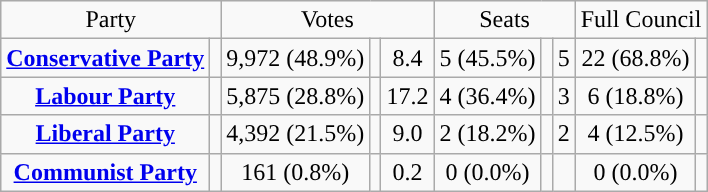<table class=wikitable style="text-align:center;">
<tr>
<td colspan=2>Party</td>
<td colspan=3>Votes</td>
<td colspan=3>Seats</td>
<td colspan=3>Full Council</td>
</tr>
<tr>
<td><strong><a href='#'>Conservative Party</a></strong></td>
<td style="background:"></td>
<td>9,972 (48.9%)</td>
<td></td>
<td> 8.4</td>
<td>5 (45.5%)</td>
<td></td>
<td> 5</td>
<td>22 (68.8%)</td>
<td></td>
</tr>
<tr>
<td><strong><a href='#'>Labour Party</a></strong></td>
<td style="background:"></td>
<td>5,875 (28.8%)</td>
<td></td>
<td> 17.2</td>
<td>4 (36.4%)</td>
<td></td>
<td> 3</td>
<td>6 (18.8%)</td>
<td></td>
</tr>
<tr>
<td><strong><a href='#'>Liberal Party</a></strong></td>
<td style="background:"></td>
<td>4,392 (21.5%)</td>
<td></td>
<td> 9.0</td>
<td>2 (18.2%)</td>
<td></td>
<td> 2</td>
<td>4 (12.5%)</td>
<td></td>
</tr>
<tr>
<td><strong><a href='#'>Communist Party</a></strong></td>
<td style="background:"></td>
<td>161 (0.8%)</td>
<td></td>
<td> 0.2</td>
<td>0 (0.0%)</td>
<td></td>
<td></td>
<td>0 (0.0%)</td>
<td></td>
</tr>
</table>
